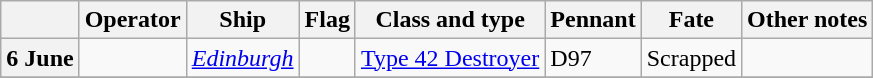<table Class="wikitable">
<tr>
<th></th>
<th>Operator</th>
<th>Ship</th>
<th>Flag</th>
<th>Class and type</th>
<th>Pennant</th>
<th>Fate</th>
<th>Other notes</th>
</tr>
<tr ---->
<th>6 June</th>
<td></td>
<td><a href='#'><em>Edinburgh</em></a></td>
<td></td>
<td><a href='#'>Type 42 Destroyer</a></td>
<td>D97</td>
<td>Scrapped</td>
<td></td>
</tr>
<tr ---->
</tr>
</table>
